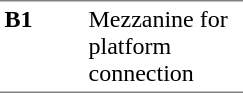<table border=0 cellspacing=0 cellpadding=3>
<tr>
<td style="border-bottom:solid 1px gray;border-top:solid 1px gray;" width=50 valign=top><strong>B1</strong></td>
<td style="border-top:solid 1px gray;border-bottom:solid 1px gray;" width=100 valign=top>Mezzanine for platform connection</td>
</tr>
</table>
